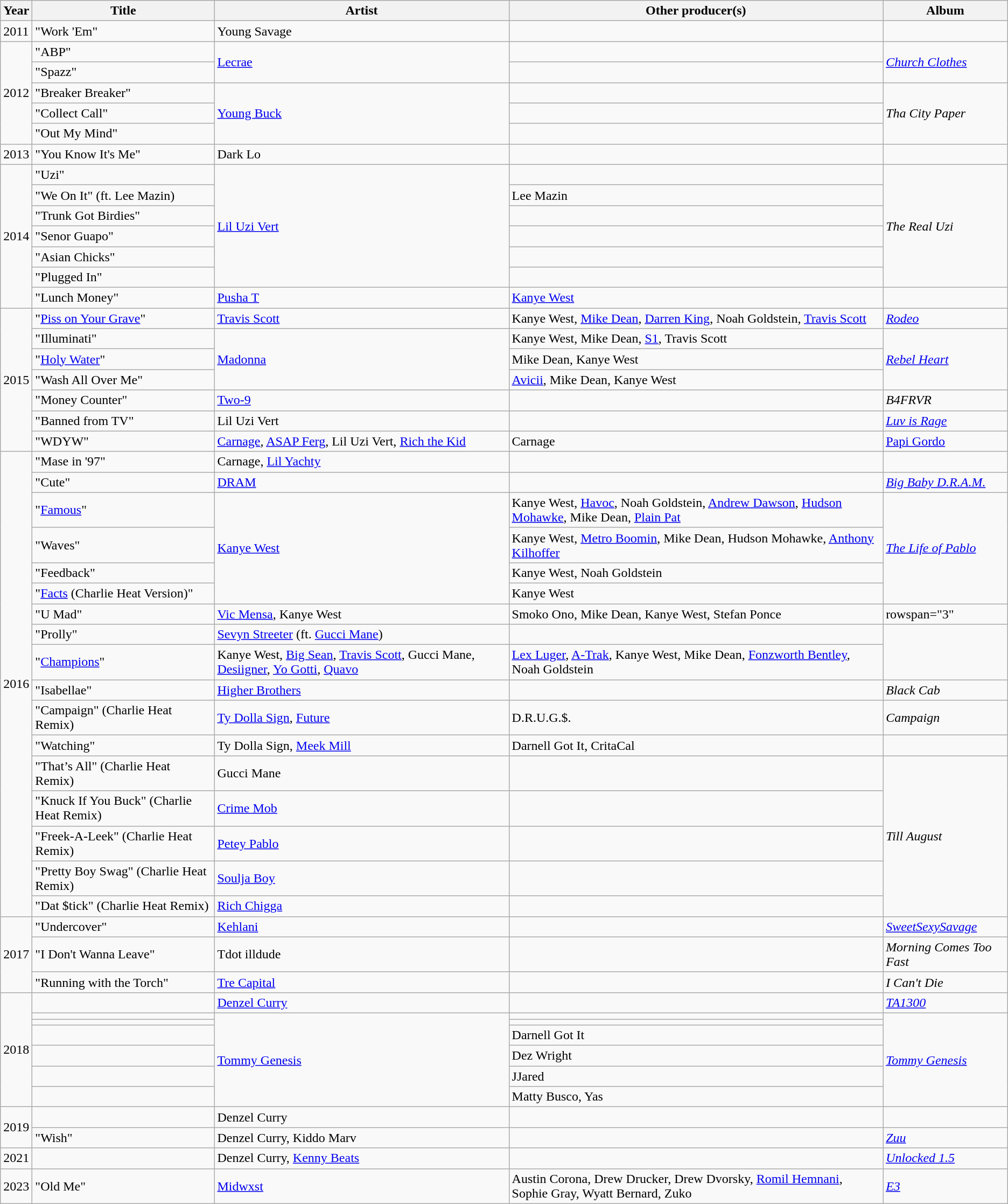<table class="wikitable mw-collapsible">
<tr>
<th>Year</th>
<th>Title</th>
<th>Artist</th>
<th>Other producer(s)</th>
<th>Album</th>
</tr>
<tr>
<td>2011</td>
<td>"Work 'Em"</td>
<td>Young Savage</td>
<td></td>
<td></td>
</tr>
<tr>
<td rowspan="5">2012</td>
<td>"ABP"</td>
<td rowspan="2"><a href='#'>Lecrae</a></td>
<td></td>
<td rowspan="2"><em><a href='#'>Church Clothes</a></em></td>
</tr>
<tr>
<td>"Spazz"</td>
<td></td>
</tr>
<tr>
<td>"Breaker Breaker"</td>
<td rowspan="3"><a href='#'>Young Buck</a></td>
<td></td>
<td rowspan="3"><em>Tha City Paper</em></td>
</tr>
<tr>
<td>"Collect Call"</td>
<td></td>
</tr>
<tr>
<td>"Out My Mind"</td>
<td></td>
</tr>
<tr>
<td>2013</td>
<td>"You Know It's Me"</td>
<td>Dark Lo</td>
<td></td>
<td></td>
</tr>
<tr>
<td rowspan="7">2014</td>
<td>"Uzi"</td>
<td rowspan="6"><a href='#'>Lil Uzi Vert</a></td>
<td></td>
<td rowspan="6"><em>The Real Uzi</em></td>
</tr>
<tr>
<td>"We On It" (ft. Lee Mazin)</td>
<td>Lee Mazin</td>
</tr>
<tr>
<td>"Trunk Got Birdies"</td>
<td></td>
</tr>
<tr>
<td>"Senor Guapo"</td>
<td></td>
</tr>
<tr>
<td>"Asian Chicks"</td>
<td></td>
</tr>
<tr>
<td>"Plugged In"</td>
<td></td>
</tr>
<tr>
<td>"Lunch Money"</td>
<td><a href='#'>Pusha T</a></td>
<td><a href='#'>Kanye West</a></td>
<td></td>
</tr>
<tr>
<td rowspan="7">2015</td>
<td>"<a href='#'>Piss on Your Grave</a>"</td>
<td><a href='#'>Travis Scott</a></td>
<td>Kanye West, <a href='#'>Mike Dean</a>, <a href='#'>Darren King</a>, Noah Goldstein, <a href='#'>Travis Scott</a></td>
<td><em><a href='#'>Rodeo</a></em></td>
</tr>
<tr>
<td>"Illuminati"</td>
<td rowspan="3"><a href='#'>Madonna</a></td>
<td>Kanye West, Mike Dean, <a href='#'>S1</a>, Travis Scott</td>
<td rowspan="3"><em><a href='#'>Rebel Heart</a></em></td>
</tr>
<tr>
<td>"<a href='#'>Holy Water</a>"</td>
<td>Mike Dean, Kanye West</td>
</tr>
<tr>
<td>"Wash All Over Me"</td>
<td><a href='#'>Avicii</a>, Mike Dean, Kanye West</td>
</tr>
<tr>
<td>"Money Counter"</td>
<td><a href='#'>Two-9</a></td>
<td></td>
<td><em>B4FRVR</em></td>
</tr>
<tr>
<td>"Banned from TV"</td>
<td>Lil Uzi Vert</td>
<td></td>
<td><em><a href='#'>Luv is Rage</a></em></td>
</tr>
<tr>
<td>"WDYW"</td>
<td><a href='#'>Carnage</a>, <a href='#'>ASAP Ferg</a>, Lil Uzi Vert, <a href='#'>Rich the Kid</a></td>
<td>Carnage</td>
<td><a href='#'>Papi Gordo</a></td>
</tr>
<tr>
<td rowspan="17">2016</td>
<td>"Mase in '97"</td>
<td>Carnage, <a href='#'>Lil Yachty</a></td>
<td></td>
<td></td>
</tr>
<tr>
<td>"Cute"</td>
<td><a href='#'>DRAM</a></td>
<td></td>
<td><em><a href='#'>Big Baby D.R.A.M.</a></em></td>
</tr>
<tr>
<td>"<a href='#'>Famous</a>"</td>
<td rowspan="4"><a href='#'>Kanye West</a></td>
<td>Kanye West, <a href='#'>Havoc</a>, Noah Goldstein, <a href='#'>Andrew Dawson</a>, <a href='#'>Hudson Mohawke</a>, Mike Dean, <a href='#'>Plain Pat</a></td>
<td rowspan="4"><em><a href='#'>The Life of Pablo</a></em></td>
</tr>
<tr>
<td>"Waves"</td>
<td>Kanye West, <a href='#'>Metro Boomin</a>, Mike Dean, Hudson Mohawke, <a href='#'>Anthony Kilhoffer</a></td>
</tr>
<tr>
<td>"Feedback"</td>
<td>Kanye West, Noah Goldstein</td>
</tr>
<tr>
<td>"<a href='#'>Facts</a> (Charlie Heat Version)"</td>
<td>Kanye West</td>
</tr>
<tr>
<td>"U Mad"</td>
<td><a href='#'>Vic Mensa</a>, Kanye West</td>
<td>Smoko Ono, Mike Dean, Kanye West, Stefan Ponce</td>
<td>rowspan="3" </td>
</tr>
<tr>
<td>"Prolly"</td>
<td><a href='#'>Sevyn Streeter</a> (ft. <a href='#'>Gucci Mane</a>)</td>
<td></td>
</tr>
<tr>
<td>"<a href='#'>Champions</a>"</td>
<td>Kanye West, <a href='#'>Big Sean</a>, <a href='#'>Travis Scott</a>, Gucci Mane, <a href='#'>Desiigner</a>, <a href='#'>Yo Gotti</a>, <a href='#'>Quavo</a></td>
<td><a href='#'>Lex Luger</a>, <a href='#'>A-Trak</a>, Kanye West, Mike Dean, <a href='#'>Fonzworth Bentley</a>, Noah Goldstein</td>
</tr>
<tr>
<td>"Isabellae"</td>
<td><a href='#'>Higher Brothers</a></td>
<td></td>
<td><em>Black Cab</em></td>
</tr>
<tr>
<td>"Campaign" (Charlie Heat Remix)</td>
<td><a href='#'>Ty Dolla Sign</a>, <a href='#'>Future</a></td>
<td>D.R.U.G.$.</td>
<td><em>Campaign</em></td>
</tr>
<tr>
<td>"Watching"</td>
<td>Ty Dolla Sign, <a href='#'>Meek Mill</a></td>
<td>Darnell Got It, CritaCal</td>
<td></td>
</tr>
<tr>
<td>"That’s All" (Charlie Heat Remix)</td>
<td>Gucci Mane</td>
<td></td>
<td rowspan="5"><em>Till August</em></td>
</tr>
<tr>
<td>"Knuck If You Buck" (Charlie Heat Remix)</td>
<td><a href='#'>Crime Mob</a></td>
<td></td>
</tr>
<tr>
<td>"Freek-A-Leek" (Charlie Heat Remix)</td>
<td><a href='#'>Petey Pablo</a></td>
<td></td>
</tr>
<tr>
<td>"Pretty Boy Swag" (Charlie Heat Remix)</td>
<td><a href='#'>Soulja Boy</a></td>
<td></td>
</tr>
<tr>
<td>"Dat $tick" (Charlie Heat Remix)</td>
<td><a href='#'>Rich Chigga</a></td>
<td></td>
</tr>
<tr>
<td rowspan="3">2017</td>
<td>"Undercover"</td>
<td><a href='#'>Kehlani</a></td>
<td></td>
<td><em><a href='#'>SweetSexySavage</a></em></td>
</tr>
<tr>
<td>"I Don't Wanna Leave"</td>
<td>Tdot illdude</td>
<td></td>
<td><em>Morning Comes Too Fast</em></td>
</tr>
<tr>
<td>"Running with the Torch"</td>
<td><a href='#'>Tre Capital</a></td>
<td></td>
<td><em>I Can't Die</em></td>
</tr>
<tr>
<td rowspan="7">2018</td>
<td></td>
<td><a href='#'>Denzel Curry</a></td>
<td></td>
<td><em><a href='#'>TA1300</a></em></td>
</tr>
<tr>
<td></td>
<td rowspan="6"><a href='#'>Tommy Genesis</a></td>
<td></td>
<td rowspan="6"><em><a href='#'>Tommy Genesis</a></em></td>
</tr>
<tr>
<td></td>
<td></td>
</tr>
<tr>
<td></td>
<td>Darnell Got It</td>
</tr>
<tr>
<td></td>
<td>Dez Wright</td>
</tr>
<tr>
<td></td>
<td>JJared</td>
</tr>
<tr>
<td></td>
<td>Matty Busco, Yas</td>
</tr>
<tr>
<td rowspan="2">2019</td>
<td></td>
<td>Denzel Curry</td>
<td></td>
<td></td>
</tr>
<tr>
<td>"Wish"</td>
<td>Denzel Curry, Kiddo Marv</td>
<td></td>
<td><em><a href='#'>Zuu</a></em></td>
</tr>
<tr>
<td rowspan="1">2021</td>
<td></td>
<td>Denzel Curry, <a href='#'>Kenny Beats</a></td>
<td></td>
<td><a href='#'><em>Unlocked 1.5</em></a></td>
</tr>
<tr>
<td>2023</td>
<td>"Old Me"</td>
<td><a href='#'>Midwxst</a></td>
<td>Austin Corona, Drew Drucker, Drew Dvorsky, <a href='#'>Romil Hemnani</a>, Sophie Gray, Wyatt Bernard, Zuko</td>
<td><em><a href='#'>E3</a></em></td>
</tr>
</table>
